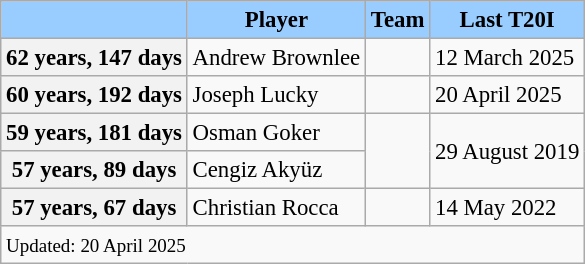<table class="wikitable sortable defaultleft" style="font-size: 95%">
<tr>
<th scope="col" style="background-color:#9cf;"></th>
<th scope="col" style="background-color:#9cf;">Player</th>
<th scope="col" style="background-color:#9cf;">Team</th>
<th scope="col" style="background-color:#9cf;">Last T20I</th>
</tr>
<tr>
<th scope="row">62 years, 147 days</th>
<td>Andrew Brownlee</td>
<td></td>
<td>12 March 2025</td>
</tr>
<tr>
<th scope="row">60 years, 192 days</th>
<td>Joseph Lucky</td>
<td></td>
<td>20 April 2025</td>
</tr>
<tr>
<th scope="row">59 years, 181 days</th>
<td>Osman Goker</td>
<td rowspan=2></td>
<td rowspan=2>29 August 2019</td>
</tr>
<tr>
<th scope="row">57 years, 89 days</th>
<td>Cengiz Akyüz</td>
</tr>
<tr>
<th scope="row">57 years, 67 days</th>
<td>Christian Rocca</td>
<td></td>
<td>14 May 2022</td>
</tr>
<tr class="sortbottom">
<td scope="row" colspan=4 style="text-align:left;"><small>Updated: 20 April 2025</small></td>
</tr>
</table>
